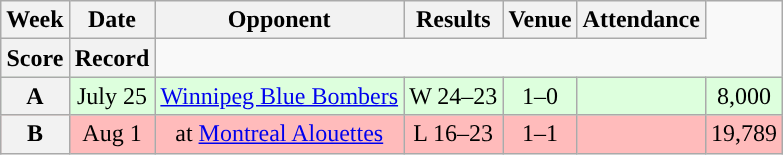<table class="wikitable" style="text-align:center">
<tr>
<th>Week</th>
<th>Date</th>
<th>Opponent</th>
<th>Results</th>
<th>Venue</th>
<th>Attendance</th>
</tr>
<tr>
<th>Score</th>
<th>Record</th>
</tr>
<tr style="background:#ddffdd">
<th>A</th>
<td>July 25</td>
<td><a href='#'>Winnipeg Blue Bombers</a></td>
<td>W 24–23</td>
<td>1–0</td>
<td></td>
<td>8,000</td>
</tr>
<tr style="background:#ffbbbb">
<th>B</th>
<td>Aug 1</td>
<td>at <a href='#'>Montreal Alouettes</a></td>
<td>L 16–23</td>
<td>1–1</td>
<td></td>
<td>19,789</td>
</tr>
</table>
